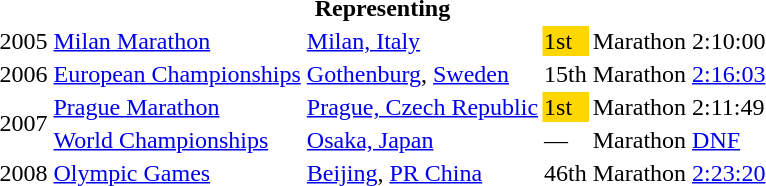<table>
<tr>
<th colspan="6">Representing </th>
</tr>
<tr>
<td>2005</td>
<td><a href='#'>Milan Marathon</a></td>
<td><a href='#'>Milan, Italy</a></td>
<td bgcolor="gold">1st</td>
<td>Marathon</td>
<td>2:10:00</td>
</tr>
<tr>
<td>2006</td>
<td><a href='#'>European Championships</a></td>
<td><a href='#'>Gothenburg</a>, <a href='#'>Sweden</a></td>
<td>15th</td>
<td>Marathon</td>
<td><a href='#'>2:16:03</a></td>
</tr>
<tr>
<td rowspan=2>2007</td>
<td><a href='#'>Prague Marathon</a></td>
<td><a href='#'>Prague, Czech Republic</a></td>
<td bgcolor="gold">1st</td>
<td>Marathon</td>
<td>2:11:49</td>
</tr>
<tr>
<td><a href='#'>World Championships</a></td>
<td><a href='#'>Osaka, Japan</a></td>
<td>—</td>
<td>Marathon</td>
<td><a href='#'>DNF</a></td>
</tr>
<tr>
<td>2008</td>
<td><a href='#'>Olympic Games</a></td>
<td><a href='#'>Beijing</a>, <a href='#'>PR China</a></td>
<td>46th</td>
<td>Marathon</td>
<td><a href='#'>2:23:20</a></td>
</tr>
</table>
